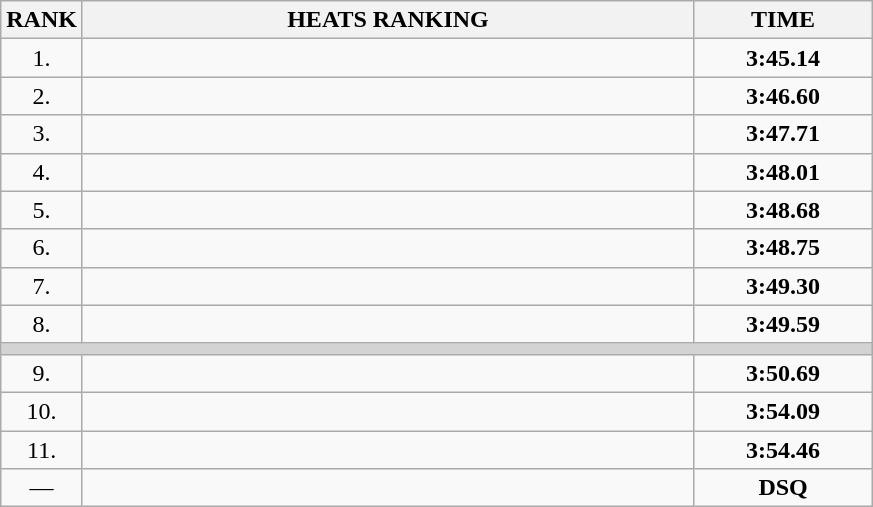<table class="wikitable">
<tr>
<th>RANK</th>
<th style="width: 25em">HEATS RANKING</th>
<th style="width: 7em">TIME</th>
</tr>
<tr>
<td align="center">1.</td>
<td><strong></strong></td>
<td align="center"><strong>3:45.14</strong></td>
</tr>
<tr>
<td align="center">2.</td>
<td><strong></strong></td>
<td align="center"><strong>3:46.60</strong></td>
</tr>
<tr>
<td align="center">3.</td>
<td><strong></strong></td>
<td align="center"><strong>3:47.71</strong></td>
</tr>
<tr>
<td align="center">4.</td>
<td><strong></strong></td>
<td align="center"><strong>3:48.01</strong></td>
</tr>
<tr>
<td align="center">5.</td>
<td><strong></strong></td>
<td align="center"><strong>3:48.68</strong></td>
</tr>
<tr>
<td align="center">6.</td>
<td><strong></strong></td>
<td align="center"><strong>3:48.75</strong></td>
</tr>
<tr>
<td align="center">7.</td>
<td><strong></strong></td>
<td align="center"><strong>3:49.30</strong></td>
</tr>
<tr>
<td align="center">8.</td>
<td><strong></strong></td>
<td align="center"><strong>3:49.59</strong></td>
</tr>
<tr>
<td colspan=3 bgcolor=lightgray></td>
</tr>
<tr>
<td align="center">9.</td>
<td><strong></strong></td>
<td align="center"><strong>3:50.69</strong></td>
</tr>
<tr>
<td align="center">10.</td>
<td><strong></strong></td>
<td align="center"><strong>3:54.09</strong></td>
</tr>
<tr>
<td align="center">11.</td>
<td><strong></strong></td>
<td align="center"><strong>3:54.46</strong></td>
</tr>
<tr>
<td align="center">—</td>
<td><strong></strong></td>
<td align="center"><strong>DSQ</strong></td>
</tr>
</table>
